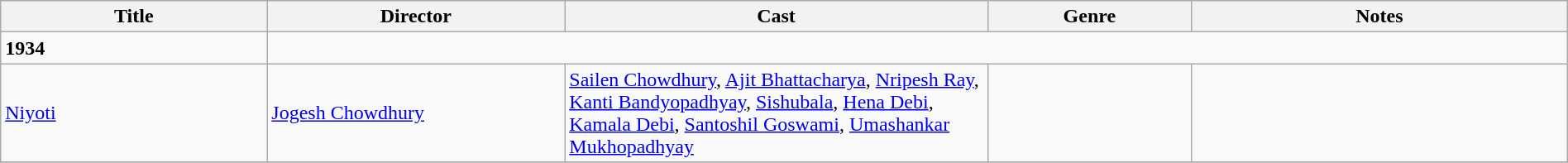<table class="wikitable" width= "100%">
<tr>
<th width=17%>Title</th>
<th width=19%>Director</th>
<th width=27%>Cast</th>
<th width=13%>Genre</th>
<th width=24%>Notes</th>
</tr>
<tr>
<td><strong>1934</strong></td>
</tr>
<tr>
<td><a href='#'>Niyoti</a></td>
<td><a href='#'>Jogesh Chowdhury</a></td>
<td><a href='#'>Sailen Chowdhury</a>, <a href='#'>Ajit Bhattacharya</a>, <a href='#'>Nripesh Ray</a>, <a href='#'>Kanti Bandyopadhyay</a>, <a href='#'>Sishubala</a>, <a href='#'>Hena Debi</a>, <a href='#'>Kamala Debi</a>, <a href='#'>Santoshil Goswami</a>, <a href='#'>Umashankar Mukhopadhyay</a></td>
<td></td>
<td></td>
</tr>
<tr>
</tr>
</table>
